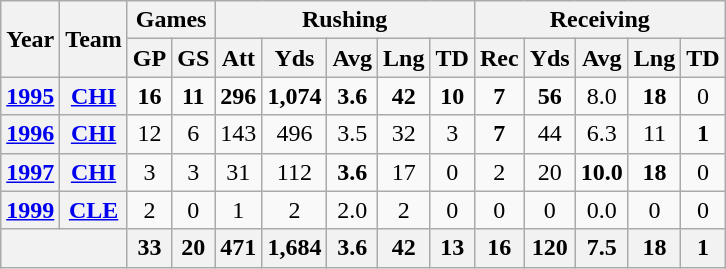<table class="wikitable" style="text-align:center;">
<tr>
<th rowspan="2">Year</th>
<th rowspan="2">Team</th>
<th colspan="2">Games</th>
<th colspan="5">Rushing</th>
<th colspan="5">Receiving</th>
</tr>
<tr>
<th>GP</th>
<th>GS</th>
<th>Att</th>
<th>Yds</th>
<th>Avg</th>
<th>Lng</th>
<th>TD</th>
<th>Rec</th>
<th>Yds</th>
<th>Avg</th>
<th>Lng</th>
<th>TD</th>
</tr>
<tr>
<th><a href='#'>1995</a></th>
<th><a href='#'>CHI</a></th>
<td><strong>16</strong></td>
<td><strong>11</strong></td>
<td><strong>296</strong></td>
<td><strong>1,074</strong></td>
<td><strong>3.6</strong></td>
<td><strong>42</strong></td>
<td><strong>10</strong></td>
<td><strong>7</strong></td>
<td><strong>56</strong></td>
<td>8.0</td>
<td><strong>18</strong></td>
<td>0</td>
</tr>
<tr>
<th><a href='#'>1996</a></th>
<th><a href='#'>CHI</a></th>
<td>12</td>
<td>6</td>
<td>143</td>
<td>496</td>
<td>3.5</td>
<td>32</td>
<td>3</td>
<td><strong>7</strong></td>
<td>44</td>
<td>6.3</td>
<td>11</td>
<td><strong>1</strong></td>
</tr>
<tr>
<th><a href='#'>1997</a></th>
<th><a href='#'>CHI</a></th>
<td>3</td>
<td>3</td>
<td>31</td>
<td>112</td>
<td><strong>3.6</strong></td>
<td>17</td>
<td>0</td>
<td>2</td>
<td>20</td>
<td><strong>10.0</strong></td>
<td><strong>18</strong></td>
<td>0</td>
</tr>
<tr>
<th><a href='#'>1999</a></th>
<th><a href='#'>CLE</a></th>
<td>2</td>
<td>0</td>
<td>1</td>
<td>2</td>
<td>2.0</td>
<td>2</td>
<td>0</td>
<td>0</td>
<td>0</td>
<td>0.0</td>
<td>0</td>
<td>0</td>
</tr>
<tr>
<th colspan="2"></th>
<th>33</th>
<th>20</th>
<th>471</th>
<th>1,684</th>
<th>3.6</th>
<th>42</th>
<th>13</th>
<th>16</th>
<th>120</th>
<th>7.5</th>
<th>18</th>
<th>1</th>
</tr>
</table>
